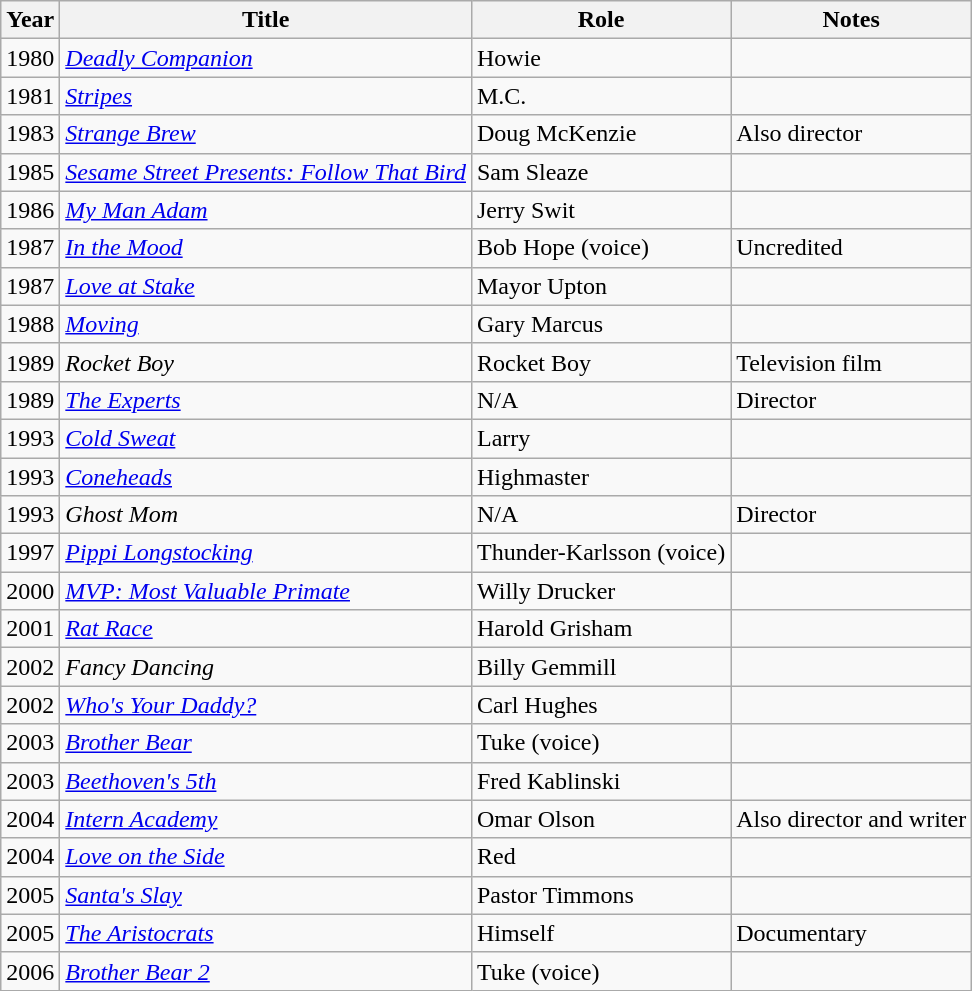<table class="wikitable sortable">
<tr>
<th>Year</th>
<th>Title</th>
<th>Role</th>
<th>Notes</th>
</tr>
<tr>
<td>1980</td>
<td><em><a href='#'>Deadly Companion</a></em></td>
<td>Howie</td>
<td></td>
</tr>
<tr>
<td>1981</td>
<td><em><a href='#'>Stripes</a></em></td>
<td>M.C.</td>
<td></td>
</tr>
<tr>
<td>1983</td>
<td><em><a href='#'>Strange Brew</a></em></td>
<td>Doug McKenzie</td>
<td>Also director</td>
</tr>
<tr>
<td>1985</td>
<td><em><a href='#'>Sesame Street Presents: Follow That Bird</a></em></td>
<td>Sam Sleaze</td>
<td></td>
</tr>
<tr>
<td>1986</td>
<td><em><a href='#'>My Man Adam</a></em></td>
<td>Jerry Swit</td>
<td></td>
</tr>
<tr>
<td>1987</td>
<td><em><a href='#'>In the Mood</a></em></td>
<td>Bob Hope (voice)</td>
<td>Uncredited</td>
</tr>
<tr>
<td>1987</td>
<td><em><a href='#'>Love at Stake</a></em></td>
<td>Mayor Upton</td>
<td></td>
</tr>
<tr>
<td>1988</td>
<td><em><a href='#'>Moving</a></em></td>
<td>Gary Marcus</td>
<td></td>
</tr>
<tr>
<td>1989</td>
<td><em>Rocket Boy</em></td>
<td>Rocket Boy</td>
<td>Television film</td>
</tr>
<tr>
<td>1989</td>
<td data-sort-value="Experts, The"><em><a href='#'>The Experts</a></em></td>
<td>N/A</td>
<td>Director</td>
</tr>
<tr>
<td>1993</td>
<td><em><a href='#'>Cold Sweat</a></em></td>
<td>Larry</td>
<td></td>
</tr>
<tr>
<td>1993</td>
<td><em><a href='#'>Coneheads</a></em></td>
<td>Highmaster</td>
<td></td>
</tr>
<tr>
<td>1993</td>
<td><em>Ghost Mom</em></td>
<td>N/A</td>
<td>Director</td>
</tr>
<tr>
<td>1997</td>
<td><em><a href='#'>Pippi Longstocking</a></em></td>
<td>Thunder-Karlsson (voice)</td>
<td></td>
</tr>
<tr>
<td>2000</td>
<td><em><a href='#'>MVP: Most Valuable Primate</a></em></td>
<td>Willy Drucker</td>
<td></td>
</tr>
<tr>
<td>2001</td>
<td><em><a href='#'>Rat Race</a></em></td>
<td>Harold Grisham</td>
<td></td>
</tr>
<tr>
<td>2002</td>
<td><em>Fancy Dancing</em></td>
<td>Billy Gemmill</td>
<td></td>
</tr>
<tr>
<td>2002</td>
<td><em><a href='#'>Who's Your Daddy?</a></em></td>
<td>Carl Hughes</td>
<td></td>
</tr>
<tr>
<td>2003</td>
<td><em><a href='#'>Brother Bear</a></em></td>
<td>Tuke (voice)</td>
<td></td>
</tr>
<tr>
<td>2003</td>
<td><em><a href='#'>Beethoven's 5th</a></em></td>
<td>Fred Kablinski</td>
<td></td>
</tr>
<tr>
<td>2004</td>
<td><em><a href='#'>Intern Academy</a></em></td>
<td>Omar Olson</td>
<td>Also director and writer</td>
</tr>
<tr>
<td>2004</td>
<td><em><a href='#'>Love on the Side</a></em></td>
<td>Red</td>
<td></td>
</tr>
<tr>
<td>2005</td>
<td><em><a href='#'>Santa's Slay</a></em></td>
<td>Pastor Timmons</td>
<td></td>
</tr>
<tr>
<td>2005</td>
<td data-sort-value="Aristocrats, The"><em><a href='#'>The Aristocrats</a></em></td>
<td>Himself</td>
<td>Documentary</td>
</tr>
<tr>
<td>2006</td>
<td><em><a href='#'>Brother Bear 2</a></em></td>
<td>Tuke (voice)</td>
<td></td>
</tr>
</table>
